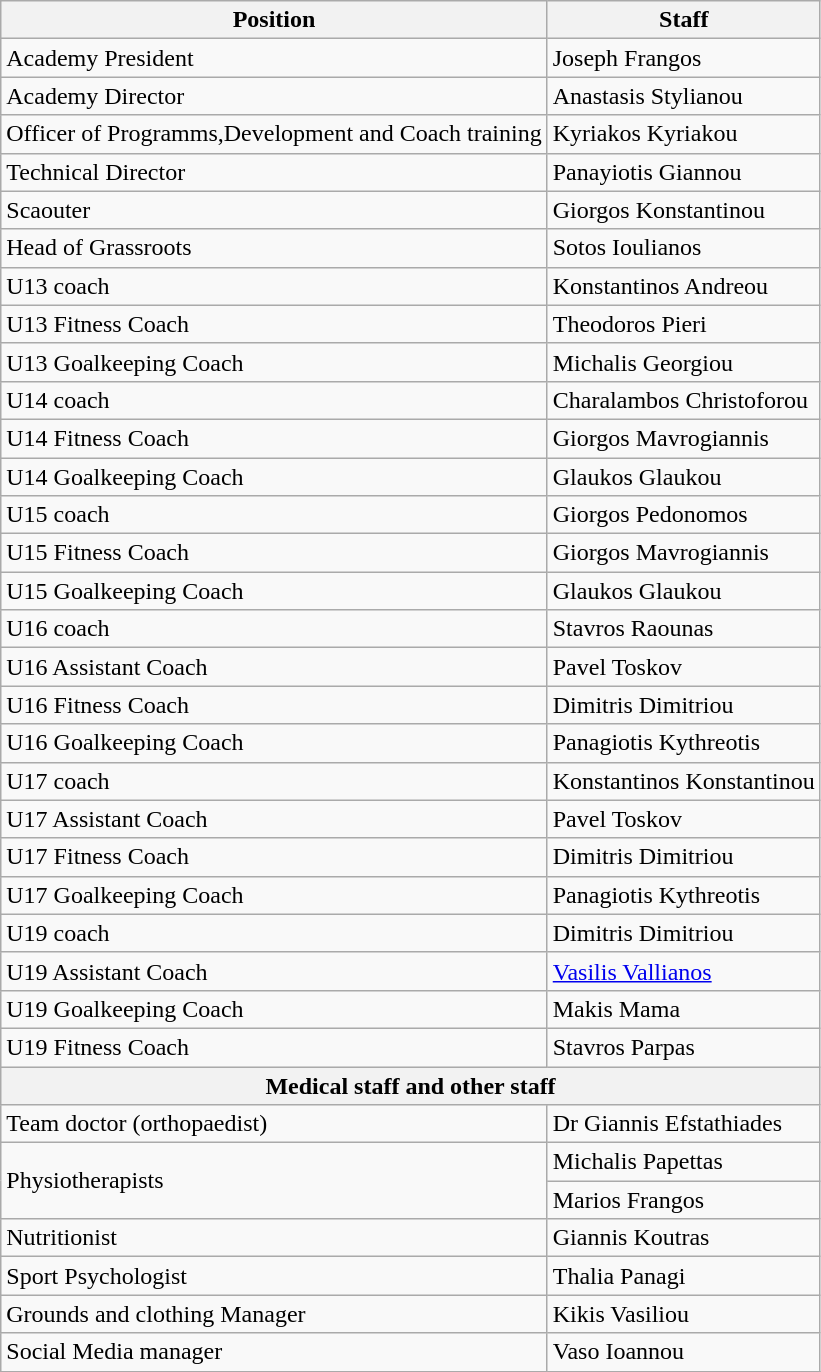<table class="wikitable" style="text-align: center">
<tr>
<th align=left>Position</th>
<th align=left>Staff</th>
</tr>
<tr>
<td align=left>Academy President</td>
<td align=left> Joseph Frangos</td>
</tr>
<tr>
<td align=left>Academy Director</td>
<td align=left> Anastasis Stylianou</td>
</tr>
<tr>
<td align=left>Officer of Programms,Development and Coach training</td>
<td align=left> Kyriakos Kyriakou</td>
</tr>
<tr>
<td align=left>Technical Director</td>
<td align=left> Panayiotis Giannou</td>
</tr>
<tr>
<td align=left>Scaouter</td>
<td align=left> Giorgos Konstantinou</td>
</tr>
<tr>
<td align=left>Head of Grassroots</td>
<td align=left> Sotos Ioulianos</td>
</tr>
<tr>
<td align=left>U13 coach</td>
<td align=left> Konstantinos Andreou</td>
</tr>
<tr>
<td align=left>U13 Fitness  Coach</td>
<td align=left> Theodoros Pieri</td>
</tr>
<tr>
<td align=left>U13 Goalkeeping Coach</td>
<td align=left> Michalis Georgiou</td>
</tr>
<tr>
<td align=left>U14 coach</td>
<td align=left> Charalambos Christoforou</td>
</tr>
<tr>
<td align=left>U14 Fitness  Coach</td>
<td align=left> Giorgos Mavrogiannis</td>
</tr>
<tr>
<td align=left>U14 Goalkeeping Coach</td>
<td align=left> Glaukos Glaukou</td>
</tr>
<tr>
<td align=left>U15 coach</td>
<td align=left> Giorgos Pedonomos</td>
</tr>
<tr>
<td align=left>U15 Fitness  Coach</td>
<td align=left> Giorgos Mavrogiannis</td>
</tr>
<tr>
<td align=left>U15 Goalkeeping Coach</td>
<td align=left> Glaukos Glaukou</td>
</tr>
<tr>
<td align=left>U16 coach</td>
<td align=left> Stavros Raounas</td>
</tr>
<tr>
<td align=left>U16 Assistant Coach</td>
<td align=left> Pavel Toskov</td>
</tr>
<tr>
<td align=left>U16 Fitness  Coach</td>
<td align=left> Dimitris Dimitriou</td>
</tr>
<tr>
<td align=left>U16 Goalkeeping Coach</td>
<td align=left> Panagiotis Kythreotis</td>
</tr>
<tr>
<td align=left>U17 coach</td>
<td align=left> Konstantinos Konstantinou</td>
</tr>
<tr>
<td align=left>U17 Assistant Coach</td>
<td align=left> Pavel Toskov</td>
</tr>
<tr>
<td align=left>U17 Fitness  Coach</td>
<td align=left> Dimitris Dimitriou</td>
</tr>
<tr>
<td align=left>U17 Goalkeeping Coach</td>
<td align=left> Panagiotis Kythreotis</td>
</tr>
<tr>
<td align=left>U19 coach</td>
<td align=left> Dimitris Dimitriou</td>
</tr>
<tr>
<td align=left>U19 Assistant Coach</td>
<td align=left> <a href='#'>Vasilis Vallianos</a></td>
</tr>
<tr>
<td align=left>U19 Goalkeeping Coach</td>
<td align=left> Makis Mama</td>
</tr>
<tr>
<td align=left>U19 Fitness  Coach</td>
<td align=left> Stavros Parpas</td>
</tr>
<tr>
<th colspan="2">Medical staff and other staff</th>
</tr>
<tr>
<td align=left>Team doctor (orthopaedist)</td>
<td align=left> Dr Giannis Efstathiades</td>
</tr>
<tr>
<td rowspan="2" align=left>Physiotherapists</td>
<td align=left> Michalis Papettas</td>
</tr>
<tr>
<td align=left> Marios Frangos</td>
</tr>
<tr>
<td align=left>Nutritionist</td>
<td align=left> Giannis Koutras</td>
</tr>
<tr>
<td align=left>Sport Psychologist</td>
<td align=left> Thalia Panagi</td>
</tr>
<tr>
<td align=left>Grounds and clothing Manager</td>
<td align=left> Kikis Vasiliou</td>
</tr>
<tr>
<td align=left>Social Media manager</td>
<td align=left> Vaso Ioannou</td>
</tr>
<tr>
</tr>
</table>
